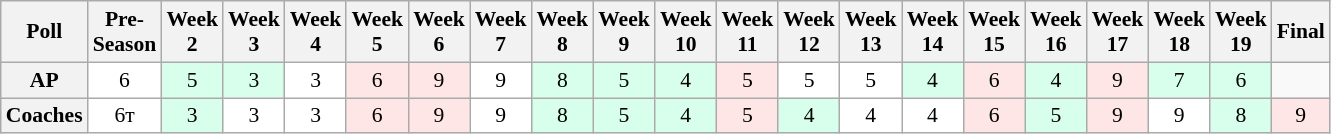<table class="wikitable" style="white-space:nowrap;font-size:90%">
<tr>
<th>Poll</th>
<th>Pre-<br>Season</th>
<th>Week<br>2</th>
<th>Week<br>3</th>
<th>Week<br>4</th>
<th>Week<br>5</th>
<th>Week<br>6</th>
<th>Week<br>7</th>
<th>Week<br>8</th>
<th>Week<br>9</th>
<th>Week<br>10</th>
<th>Week<br>11</th>
<th>Week<br>12</th>
<th>Week<br>13</th>
<th>Week<br>14</th>
<th>Week<br>15</th>
<th>Week<br>16</th>
<th>Week<br>17</th>
<th>Week<br>18</th>
<th>Week<br>19</th>
<th>Final</th>
</tr>
<tr style="text-align:center;">
<th>AP</th>
<td style="background:#FFF;">6</td>
<td style="background:#D8FFEB;">5</td>
<td style="background:#D8FFEB;">3</td>
<td style="background:#FFF;">3</td>
<td style="background:#FFE6E6;">6</td>
<td style="background:#FFE6E6;">9</td>
<td style="background:#FFF;">9</td>
<td style="background:#D8FFEB;">8</td>
<td style="background:#D8FFEB;">5</td>
<td style="background:#D8FFEB;">4</td>
<td style="background:#FFE6E6;">5</td>
<td style="background:#FFF;">5</td>
<td style="background:#FFF;">5</td>
<td style="background:#D8FFEB;">4</td>
<td style="background:#FFE6E6;">6</td>
<td style="background:#D8FFEB;">4</td>
<td style="background:#FFE6E6;">9</td>
<td style="background:#D8FFEB;">7</td>
<td style="background:#D8FFEB;">6</td>
</tr>
<tr style="text-align:center;">
<th>Coaches</th>
<td style="background:#FFF;">6т</td>
<td style="background:#D8FFEB;">3</td>
<td style="background:#FFF;">3</td>
<td style="background:#FFF;">3</td>
<td style="background:#FFE6E6;">6</td>
<td style="background:#FFE6E6;">9</td>
<td style="background:#FFF;">9</td>
<td style="background:#D8FFEB;">8</td>
<td style="background:#D8FFEB;">5</td>
<td style="background:#D8FFEB;">4</td>
<td style="background:#FFE6E6;">5</td>
<td style="background:#D8FFEB;">4</td>
<td style="background:#FFF;">4</td>
<td style="background:#FFF;">4</td>
<td style="background:#FFE6E6;">6</td>
<td style="background:#D8FFEB;">5</td>
<td style="background:#FFE6E6;">9</td>
<td style="background:#FFF;">9</td>
<td style="background:#D8FFEB;">8</td>
<td style="background:#FFE6E6;">9</td>
</tr>
</table>
